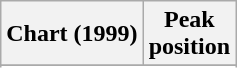<table class="wikitable sortable plainrowheaders" style="text-align:center">
<tr>
<th scope="col">Chart (1999)</th>
<th scope="col">Peak<br>position</th>
</tr>
<tr>
</tr>
<tr>
</tr>
</table>
